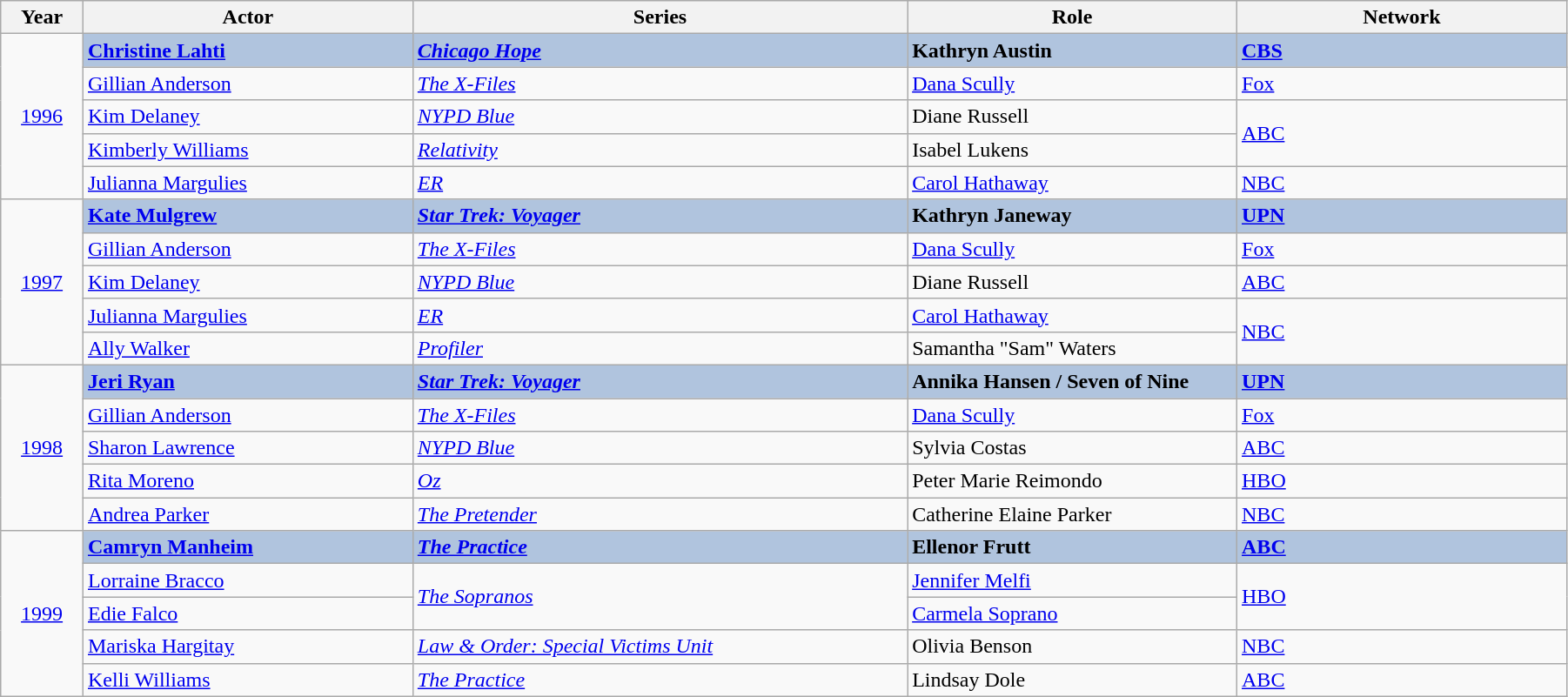<table class="wikitable" width="95%" cellpadding="5">
<tr>
<th width="5%">Year</th>
<th width="20%">Actor</th>
<th width="30%">Series</th>
<th width="20%">Role</th>
<th width="20%">Network</th>
</tr>
<tr>
<td rowspan="5" style="text-align:center;"><a href='#'>1996</a></td>
<td style="background:#B0C4DE;"><strong><a href='#'>Christine Lahti</a></strong></td>
<td style="background:#B0C4DE;"><strong><em><a href='#'>Chicago Hope</a></em></strong></td>
<td style="background:#B0C4DE;"><strong>Kathryn Austin</strong></td>
<td style="background:#B0C4DE;"><strong><a href='#'>CBS</a></strong></td>
</tr>
<tr>
<td><a href='#'>Gillian Anderson</a></td>
<td><em><a href='#'>The X-Files</a></em></td>
<td><a href='#'>Dana Scully</a></td>
<td><a href='#'>Fox</a></td>
</tr>
<tr>
<td><a href='#'>Kim Delaney</a></td>
<td><em><a href='#'>NYPD Blue</a></em></td>
<td>Diane Russell</td>
<td rowspan="2"><a href='#'>ABC</a></td>
</tr>
<tr>
<td><a href='#'>Kimberly Williams</a></td>
<td><em><a href='#'>Relativity</a></em></td>
<td>Isabel Lukens</td>
</tr>
<tr>
<td><a href='#'>Julianna Margulies</a></td>
<td><em><a href='#'>ER</a></em></td>
<td><a href='#'>Carol Hathaway</a></td>
<td><a href='#'>NBC</a></td>
</tr>
<tr>
<td rowspan="5" style="text-align:center;"><a href='#'>1997</a></td>
<td style="background:#B0C4DE;"><strong><a href='#'>Kate Mulgrew</a></strong></td>
<td style="background:#B0C4DE;"><strong><em><a href='#'>Star Trek: Voyager</a></em></strong></td>
<td style="background:#B0C4DE;"><strong>Kathryn Janeway</strong></td>
<td style="background:#B0C4DE;"><strong><a href='#'>UPN</a></strong></td>
</tr>
<tr>
<td><a href='#'>Gillian Anderson</a></td>
<td><em><a href='#'>The X-Files</a></em></td>
<td><a href='#'>Dana Scully</a></td>
<td><a href='#'>Fox</a></td>
</tr>
<tr>
<td><a href='#'>Kim Delaney</a></td>
<td><em><a href='#'>NYPD Blue</a></em></td>
<td>Diane Russell</td>
<td><a href='#'>ABC</a></td>
</tr>
<tr>
<td><a href='#'>Julianna Margulies</a></td>
<td><em><a href='#'>ER</a></em></td>
<td><a href='#'>Carol Hathaway</a></td>
<td rowspan="2"><a href='#'>NBC</a></td>
</tr>
<tr>
<td><a href='#'>Ally Walker</a></td>
<td><em><a href='#'>Profiler</a></em></td>
<td>Samantha "Sam" Waters</td>
</tr>
<tr>
<td rowspan="5" style="text-align:center;"><a href='#'>1998</a></td>
<td style="background:#B0C4DE;"><strong><a href='#'>Jeri Ryan</a></strong></td>
<td style="background:#B0C4DE;"><strong><em><a href='#'>Star Trek: Voyager</a></em></strong></td>
<td style="background:#B0C4DE;"><strong>Annika Hansen / Seven of Nine</strong></td>
<td style="background:#B0C4DE;"><strong><a href='#'>UPN</a></strong></td>
</tr>
<tr>
<td><a href='#'>Gillian Anderson</a></td>
<td><em><a href='#'>The X-Files</a></em></td>
<td><a href='#'>Dana Scully</a></td>
<td><a href='#'>Fox</a></td>
</tr>
<tr>
<td><a href='#'>Sharon Lawrence</a></td>
<td><em><a href='#'>NYPD Blue</a></em></td>
<td>Sylvia Costas</td>
<td><a href='#'>ABC</a></td>
</tr>
<tr>
<td><a href='#'>Rita Moreno</a></td>
<td><em><a href='#'>Oz</a></em></td>
<td>Peter Marie Reimondo</td>
<td><a href='#'>HBO</a></td>
</tr>
<tr>
<td><a href='#'>Andrea Parker</a></td>
<td><em><a href='#'>The Pretender</a></em></td>
<td>Catherine Elaine Parker</td>
<td><a href='#'>NBC</a></td>
</tr>
<tr>
<td rowspan="5" style="text-align:center;"><a href='#'>1999</a></td>
<td style="background:#B0C4DE;"><strong><a href='#'>Camryn Manheim</a></strong></td>
<td style="background:#B0C4DE;"><strong><em><a href='#'>The Practice</a></em></strong></td>
<td style="background:#B0C4DE;"><strong>Ellenor Frutt</strong></td>
<td style="background:#B0C4DE;"><strong><a href='#'>ABC</a></strong></td>
</tr>
<tr>
<td><a href='#'>Lorraine Bracco</a></td>
<td rowspan=2><em><a href='#'>The Sopranos</a></em></td>
<td><a href='#'>Jennifer Melfi</a></td>
<td rowspan="2"><a href='#'>HBO</a></td>
</tr>
<tr>
<td><a href='#'>Edie Falco</a></td>
<td><a href='#'>Carmela Soprano</a></td>
</tr>
<tr>
<td><a href='#'>Mariska Hargitay</a></td>
<td><em><a href='#'>Law & Order: Special Victims Unit</a></em></td>
<td>Olivia Benson</td>
<td><a href='#'>NBC</a></td>
</tr>
<tr>
<td><a href='#'>Kelli Williams</a></td>
<td><em><a href='#'>The Practice</a></em></td>
<td>Lindsay Dole</td>
<td><a href='#'>ABC</a></td>
</tr>
</table>
